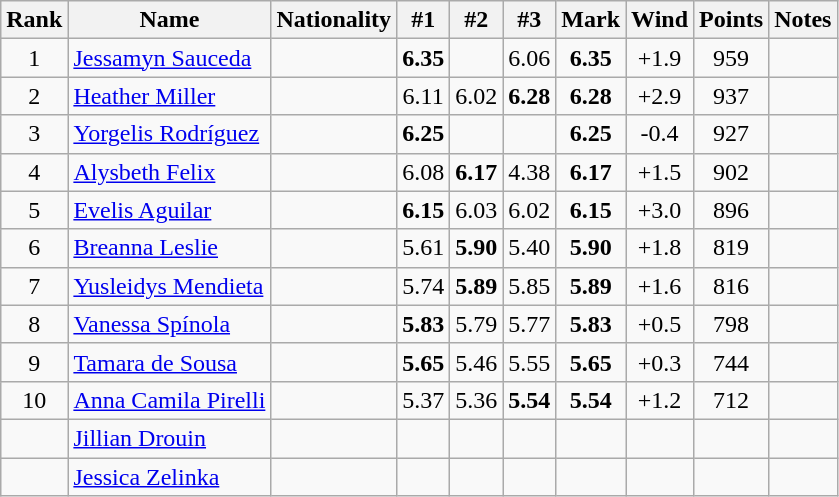<table class="wikitable sortable" style="text-align:center">
<tr>
<th>Rank</th>
<th>Name</th>
<th>Nationality</th>
<th>#1</th>
<th>#2</th>
<th>#3</th>
<th>Mark</th>
<th>Wind</th>
<th>Points</th>
<th>Notes</th>
</tr>
<tr>
<td>1</td>
<td align=left><a href='#'>Jessamyn Sauceda</a></td>
<td align=left></td>
<td><strong>6.35</strong></td>
<td></td>
<td>6.06</td>
<td><strong>6.35</strong></td>
<td>+1.9</td>
<td>959</td>
<td></td>
</tr>
<tr>
<td>2</td>
<td align=left><a href='#'>Heather Miller</a></td>
<td align=left></td>
<td>6.11</td>
<td>6.02</td>
<td><strong>6.28</strong></td>
<td><strong>6.28</strong></td>
<td>+2.9</td>
<td>937</td>
<td></td>
</tr>
<tr>
<td>3</td>
<td align=left><a href='#'>Yorgelis Rodríguez</a></td>
<td align=left></td>
<td><strong>6.25</strong></td>
<td></td>
<td></td>
<td><strong>6.25</strong></td>
<td>-0.4</td>
<td>927</td>
<td></td>
</tr>
<tr>
<td>4</td>
<td align=left><a href='#'>Alysbeth Felix</a></td>
<td align=left></td>
<td>6.08</td>
<td><strong>6.17</strong></td>
<td>4.38</td>
<td><strong>6.17</strong></td>
<td>+1.5</td>
<td>902</td>
<td></td>
</tr>
<tr>
<td>5</td>
<td align=left><a href='#'>Evelis Aguilar</a></td>
<td align=left></td>
<td><strong>6.15</strong></td>
<td>6.03</td>
<td>6.02</td>
<td><strong>6.15</strong></td>
<td>+3.0</td>
<td>896</td>
<td></td>
</tr>
<tr>
<td>6</td>
<td align=left><a href='#'>Breanna Leslie</a></td>
<td align=left></td>
<td>5.61</td>
<td><strong>5.90</strong></td>
<td>5.40</td>
<td><strong>5.90</strong></td>
<td>+1.8</td>
<td>819</td>
<td></td>
</tr>
<tr>
<td>7</td>
<td align=left><a href='#'>Yusleidys Mendieta</a></td>
<td align=left></td>
<td>5.74</td>
<td><strong>5.89</strong></td>
<td>5.85</td>
<td><strong>5.89</strong></td>
<td>+1.6</td>
<td>816</td>
<td></td>
</tr>
<tr>
<td>8</td>
<td align=left><a href='#'>Vanessa Spínola</a></td>
<td align=left></td>
<td><strong>5.83</strong></td>
<td>5.79</td>
<td>5.77</td>
<td><strong>5.83</strong></td>
<td>+0.5</td>
<td>798</td>
<td></td>
</tr>
<tr>
<td>9</td>
<td align=left><a href='#'>Tamara de Sousa</a></td>
<td align=left></td>
<td><strong>5.65</strong></td>
<td>5.46</td>
<td>5.55</td>
<td><strong>5.65</strong></td>
<td>+0.3</td>
<td>744</td>
<td></td>
</tr>
<tr>
<td>10</td>
<td align=left><a href='#'>Anna Camila Pirelli</a></td>
<td align=left></td>
<td>5.37</td>
<td>5.36</td>
<td><strong>5.54</strong></td>
<td><strong>5.54</strong></td>
<td>+1.2</td>
<td>712</td>
<td></td>
</tr>
<tr>
<td></td>
<td align=left><a href='#'>Jillian Drouin</a></td>
<td align=left></td>
<td></td>
<td></td>
<td></td>
<td><strong></strong></td>
<td></td>
<td></td>
<td></td>
</tr>
<tr>
<td></td>
<td align=left><a href='#'>Jessica Zelinka</a></td>
<td align=left></td>
<td></td>
<td></td>
<td></td>
<td><strong></strong></td>
<td></td>
<td></td>
<td></td>
</tr>
</table>
